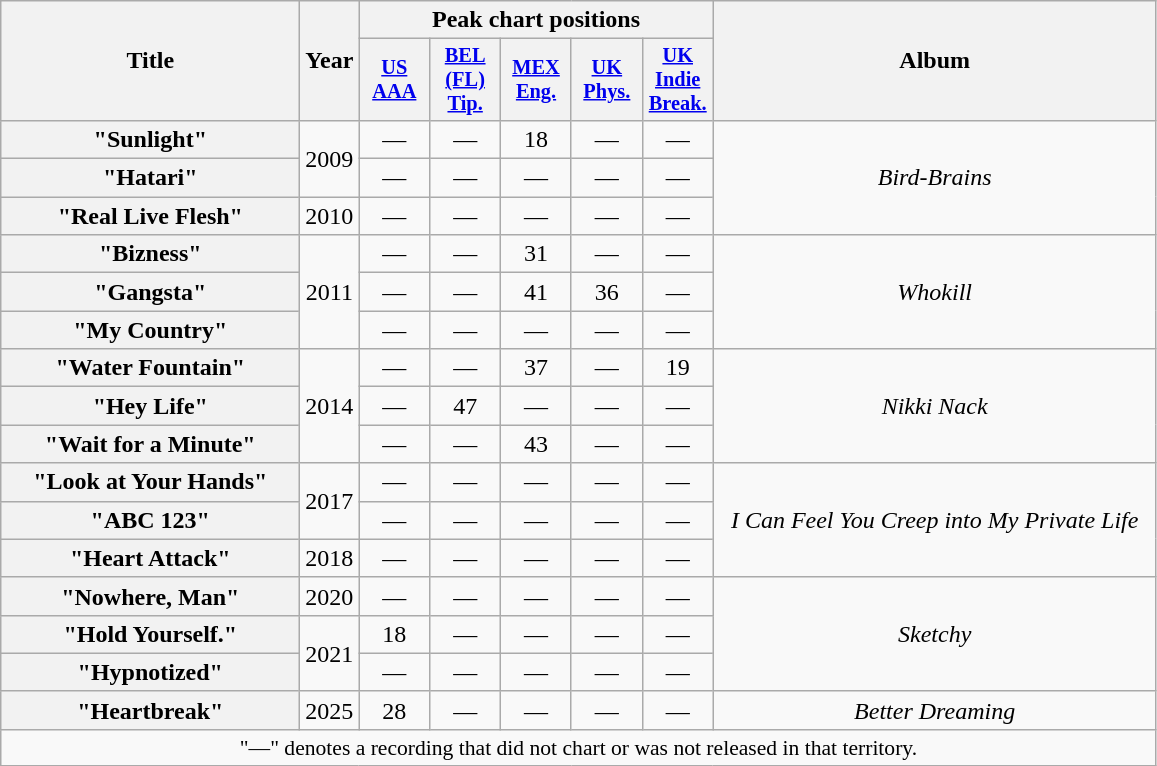<table class="wikitable plainrowheaders" style="text-align:center;">
<tr>
<th scope="col" rowspan="2" style="width:12em;">Title</th>
<th scope="col" rowspan="2" style="width:1.5em;">Year</th>
<th scope="col" colspan="5">Peak chart positions</th>
<th scope="col" rowspan="2" style="width:18em;">Album</th>
</tr>
<tr>
<th style="width:3em;font-size:85%"><a href='#'>US<br>AAA</a><br></th>
<th style="width:3em;font-size:85%"><a href='#'>BEL<br>(FL)<br>Tip.</a><br></th>
<th style="width:3em;font-size:85%"><a href='#'>MEX<br>Eng.</a><br></th>
<th style="width:3em;font-size:85%"><a href='#'>UK<br>Phys.</a><br></th>
<th style="width:3em;font-size:85%"><a href='#'>UK<br>Indie<br>Break.</a><br></th>
</tr>
<tr>
<th scope="row">"Sunlight"</th>
<td rowspan="2">2009</td>
<td>—</td>
<td>—</td>
<td>18</td>
<td>—</td>
<td>—</td>
<td rowspan="3"><em>Bird-Brains</em></td>
</tr>
<tr>
<th scope="row">"Hatari"</th>
<td>—</td>
<td>—</td>
<td>—</td>
<td>—</td>
<td>—</td>
</tr>
<tr>
<th scope="row">"Real Live Flesh"</th>
<td rowspan="1">2010</td>
<td>—</td>
<td>—</td>
<td>—</td>
<td>—</td>
<td>—</td>
</tr>
<tr>
<th scope="row">"Bizness"</th>
<td rowspan="3">2011</td>
<td>—</td>
<td>—</td>
<td>31</td>
<td>—</td>
<td>—</td>
<td rowspan="3"><em>Whokill</em></td>
</tr>
<tr>
<th scope="row">"Gangsta"</th>
<td>—</td>
<td>—</td>
<td>41</td>
<td>36</td>
<td>—</td>
</tr>
<tr>
<th scope="row">"My Country"</th>
<td>—</td>
<td>—</td>
<td>—</td>
<td>—</td>
<td>—</td>
</tr>
<tr>
<th scope="row">"Water Fountain"</th>
<td rowspan="3">2014</td>
<td>—</td>
<td>—</td>
<td>37</td>
<td>—</td>
<td>19</td>
<td rowspan="3"><em>Nikki Nack</em></td>
</tr>
<tr>
<th scope="row">"Hey Life"</th>
<td>—</td>
<td>47</td>
<td>—</td>
<td>—</td>
<td>—</td>
</tr>
<tr>
<th scope="row">"Wait for a Minute"</th>
<td>—</td>
<td>—</td>
<td>43</td>
<td>—</td>
<td>—</td>
</tr>
<tr>
<th scope="row">"Look at Your Hands"</th>
<td rowspan="2">2017</td>
<td>—</td>
<td>—</td>
<td>—</td>
<td>—</td>
<td>—</td>
<td rowspan="3"><em>I Can Feel You Creep into My Private Life</em></td>
</tr>
<tr>
<th scope="row">"ABC 123"</th>
<td>—</td>
<td>—</td>
<td>—</td>
<td>—</td>
<td>—</td>
</tr>
<tr>
<th scope="row">"Heart Attack"</th>
<td>2018</td>
<td>—</td>
<td>—</td>
<td>—</td>
<td>—</td>
<td>—</td>
</tr>
<tr>
<th scope="row">"Nowhere, Man"</th>
<td>2020</td>
<td>—</td>
<td>—</td>
<td>—</td>
<td>—</td>
<td>—</td>
<td rowspan="3"><em>Sketchy</em></td>
</tr>
<tr>
<th scope="row">"Hold Yourself."</th>
<td rowspan="2">2021</td>
<td>18</td>
<td>—</td>
<td>—</td>
<td>—</td>
<td>—</td>
</tr>
<tr>
<th scope="row">"Hypnotized"</th>
<td>—</td>
<td>—</td>
<td>—</td>
<td>—</td>
<td>—</td>
</tr>
<tr>
<th scope="row">"Heartbreak"</th>
<td>2025</td>
<td>28</td>
<td>—</td>
<td>—</td>
<td>—</td>
<td>—</td>
<td><em>Better Dreaming</em></td>
</tr>
<tr>
<td colspan="15" style="font-size:90%">"—" denotes a recording that did not chart or was not released in that territory.</td>
</tr>
</table>
